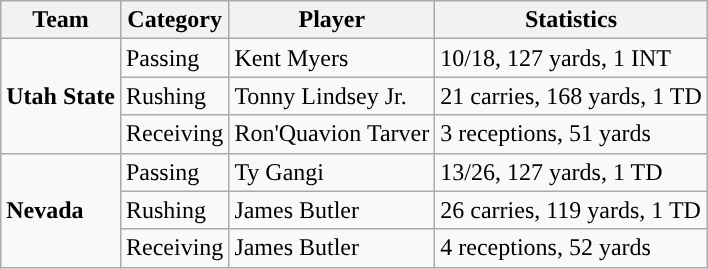<table class="wikitable" style="float: left;">
<tr>
<th>Team</th>
<th>Category</th>
<th>Player</th>
<th>Statistics</th>
</tr>
<tr>
<td rowspan=3><strong>Utah State</strong></td>
<td>Passing</td>
<td>Kent Myers</td>
<td>10/18, 127 yards, 1 INT</td>
</tr>
<tr>
<td>Rushing</td>
<td>Tonny Lindsey Jr.</td>
<td>21 carries, 168 yards, 1 TD</td>
</tr>
<tr>
<td>Receiving</td>
<td>Ron'Quavion Tarver</td>
<td>3 receptions, 51 yards</td>
</tr>
<tr>
<td rowspan=3><strong>Nevada</strong></td>
<td>Passing</td>
<td>Ty Gangi</td>
<td>13/26, 127 yards, 1 TD</td>
</tr>
<tr>
<td>Rushing</td>
<td>James Butler</td>
<td>26 carries, 119 yards, 1 TD</td>
</tr>
<tr>
<td>Receiving</td>
<td>James Butler</td>
<td>4 receptions, 52 yards</td>
</tr>
</table>
